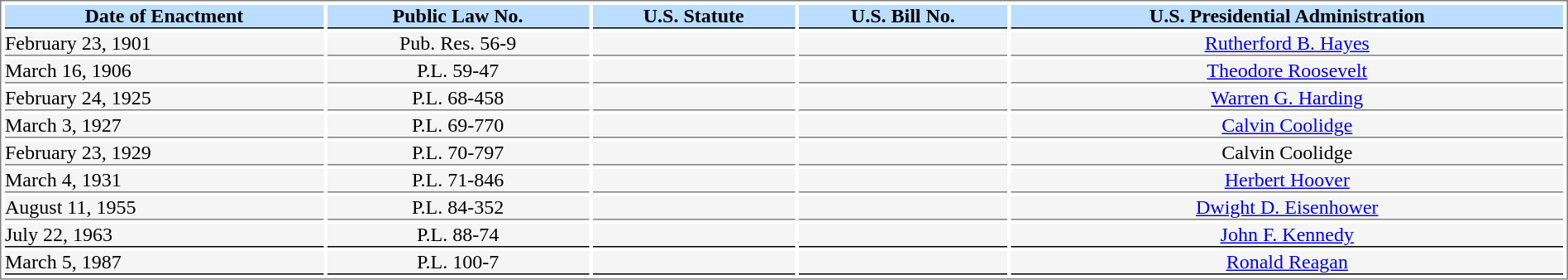<table style="border:1px solid gray; align:left; width:100%" cellspacing=3 cellpadding=0>
<tr style="font-weight:bold; text-align:center; background:#bbddff; color:black;">
<th style=" border-bottom:1.5px solid black">Date of Enactment</th>
<th style=" border-bottom:1.5px solid black">Public Law No.</th>
<th style=" border-bottom:1.5px solid black">U.S. Statute</th>
<th style=" border-bottom:1.5px solid black">U.S. Bill No.</th>
<th style=" border-bottom:1.5px solid black">U.S. Presidential Administration</th>
</tr>
<tr>
<td style="border-bottom:1px solid gray; background:#F5F5F5;">February 23, 1901</td>
<td style="border-bottom:1px solid gray; background:#F5F5F5; text-align:center;">Pub. Res. 56-9</td>
<td style="border-bottom:1px solid gray; background:#F5F5F5; text-align:center;"></td>
<td style="border-bottom:1px solid gray; background:#F5F5F5; text-align:center;"> </td>
<td style="border-bottom:1px solid gray; background:#F5F5F5; text-align:center;"><a href='#'>Rutherford B. Hayes</a></td>
</tr>
<tr>
<td style="border-bottom:1px solid gray; background:#F5F5F5;">March 16, 1906</td>
<td style="border-bottom:1px solid gray; background:#F5F5F5; text-align:center;">P.L. 59-47</td>
<td style="border-bottom:1px solid gray; background:#F5F5F5; text-align:center;"></td>
<td style="border-bottom:1px solid gray; background:#F5F5F5; text-align:center;"></td>
<td style="border-bottom:1px solid gray; background:#F5F5F5; text-align:center;"><a href='#'>Theodore Roosevelt</a></td>
</tr>
<tr>
<td style="border-bottom:1px solid gray; background:#F5F5F5;">February 24, 1925</td>
<td style="border-bottom:1px solid gray; background:#F5F5F5; text-align:center;">P.L. 68-458</td>
<td style="border-bottom:1px solid gray; background:#F5F5F5; text-align:center;"></td>
<td style="border-bottom:1px solid gray; background:#F5F5F5; text-align:center;"></td>
<td style="border-bottom:1px solid gray; background:#F5F5F5; text-align:center;"><a href='#'>Warren G. Harding</a></td>
</tr>
<tr>
<td style="border-bottom:1px solid gray; background:#F5F5F5;">March 3, 1927</td>
<td style="border-bottom:1px solid gray; background:#F5F5F5; text-align:center;">P.L. 69-770</td>
<td style="border-bottom:1px solid gray; background:#F5F5F5; text-align:center;"></td>
<td style="border-bottom:1px solid gray; background:#F5F5F5; text-align:center;"></td>
<td style="border-bottom:1px solid gray; background:#F5F5F5; text-align:center;"><a href='#'>Calvin Coolidge</a></td>
</tr>
<tr>
<td style="border-bottom:1px solid gray; background:#F5F5F5;">February 23, 1929</td>
<td style="border-bottom:1px solid gray; background:#F5F5F5; text-align:center;">P.L. 70-797</td>
<td style="border-bottom:1px solid gray; background:#F5F5F5; text-align:center;"></td>
<td style="border-bottom:1px solid gray; background:#F5F5F5; text-align:center;"></td>
<td style="border-bottom:1px solid gray; background:#F5F5F5; text-align:center;">Calvin Coolidge</td>
</tr>
<tr>
<td style="border-bottom:1px solid gray; background:#F5F5F5;">March 4, 1931</td>
<td style="border-bottom:1px solid gray; background:#F5F5F5; text-align:center;">P.L. 71-846</td>
<td style="border-bottom:1px solid gray; background:#F5F5F5; text-align:center;"></td>
<td style="border-bottom:1px solid gray; background:#F5F5F5; text-align:center;"></td>
<td style="border-bottom:1px solid gray; background:#F5F5F5; text-align:center;"><a href='#'>Herbert Hoover</a></td>
</tr>
<tr>
<td style="border-bottom:1px solid gray; background:#F5F5F5;">August 11, 1955</td>
<td style="border-bottom:1px solid gray; background:#F5F5F5; text-align:center;">P.L. 84-352</td>
<td style="border-bottom:1px solid gray; background:#F5F5F5; text-align:center;"></td>
<td style="border-bottom:1px solid gray; background:#F5F5F5; text-align:center;"></td>
<td style="border-bottom:1px solid gray; background:#F5F5F5; text-align:center;"><a href='#'>Dwight D. Eisenhower</a></td>
</tr>
<tr>
<td style="border-bottom:1.5px solid black; background:#F5F5F5;">July 22, 1963</td>
<td style="border-bottom:1.5px solid black; background:#F5F5F5; text-align:center;">P.L. 88-74</td>
<td style="border-bottom:1.5px solid black; background:#F5F5F5; text-align:center;"></td>
<td style="border-bottom:1.5px solid black; background:#F5F5F5; text-align:center;"></td>
<td style="border-bottom:1.5px solid black; background:#F5F5F5; text-align:center;"><a href='#'>John F. Kennedy</a></td>
</tr>
<tr>
<td style="border-bottom:1.5px solid black; background:#F5F5F5;">March 5, 1987</td>
<td style="border-bottom:1.5px solid black; background:#F5F5F5; text-align:center;">P.L. 100-7</td>
<td style="border-bottom:1.5px solid black; background:#F5F5F5; text-align:center;"></td>
<td style="border-bottom:1.5px solid black; background:#F5F5F5; text-align:center;"></td>
<td style="border-bottom:1.5px solid black; background:#F5F5F5; text-align:center;"><a href='#'>Ronald Reagan</a></td>
</tr>
</table>
